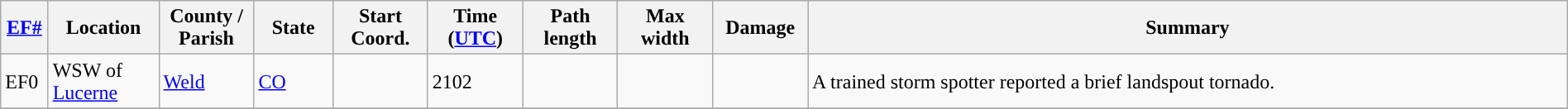<table class="wikitable sortable" style="width:100%;">
<tr>
<th scope="col" width="3%" align="center"><a href='#'>EF#</a></th>
<th scope="col" width="7%" align="center" class="unsortable">Location</th>
<th scope="col" width="6%" align="center" class="unsortable">County / Parish</th>
<th scope="col" width="5%" align="center">State</th>
<th scope="col" width="6%" align="center">Start Coord.</th>
<th scope="col" width="6%" align="center">Time (<a href='#'>UTC</a>)</th>
<th scope="col" width="6%" align="center">Path length</th>
<th scope="col" width="6%" align="center">Max width</th>
<th scope="col" width="6%" align="center">Damage</th>
<th scope="col" width="48%" class="unsortable" align="center">Summary</th>
</tr>
<tr>
<td>EF0</td>
<td>WSW of <a href='#'>Lucerne</a></td>
<td><a href='#'>Weld</a></td>
<td><a href='#'>CO</a></td>
<td></td>
<td>2102</td>
<td></td>
<td></td>
<td></td>
<td>A trained storm spotter reported a brief landspout tornado.</td>
</tr>
<tr>
</tr>
</table>
